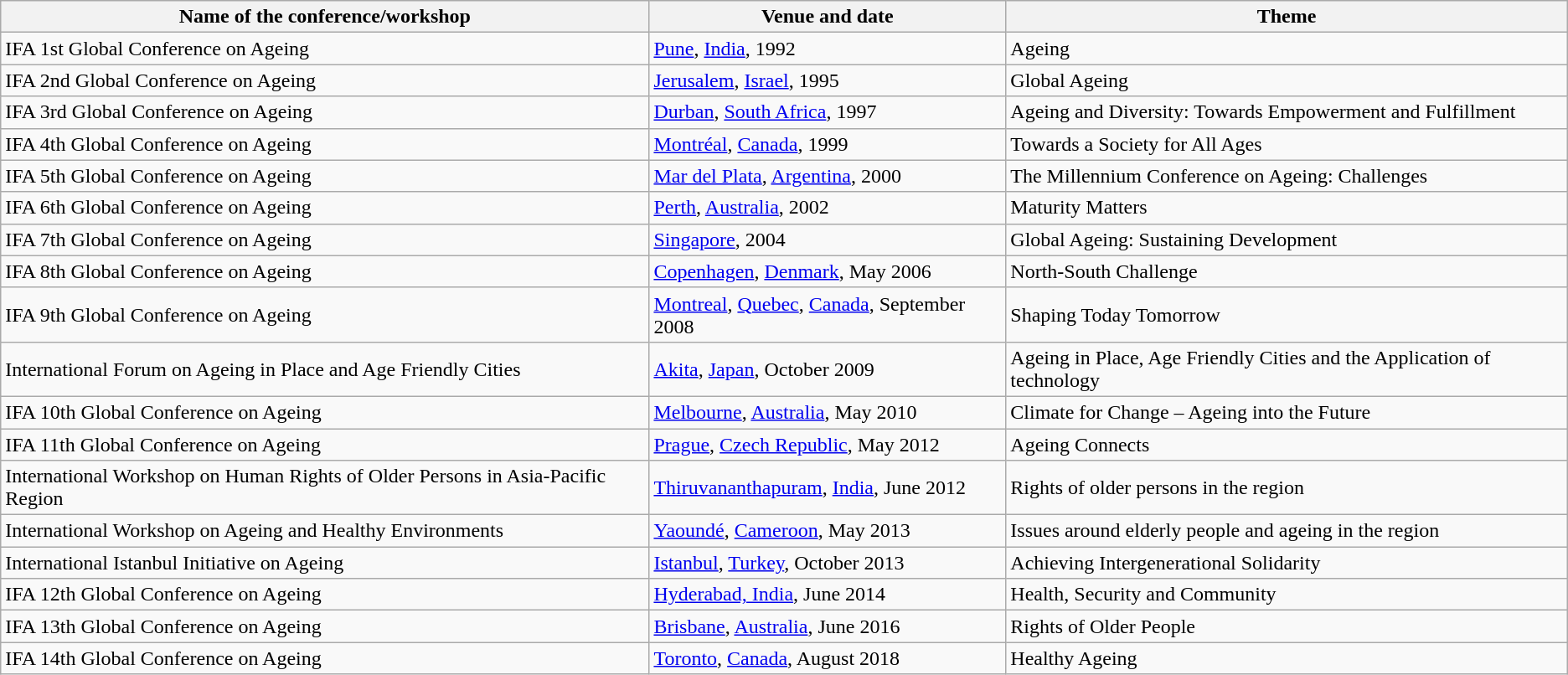<table class="wikitable">
<tr>
<th>Name of the conference/workshop</th>
<th>Venue and date</th>
<th>Theme</th>
</tr>
<tr>
<td>IFA 1st Global Conference on Ageing</td>
<td><a href='#'>Pune</a>, <a href='#'>India</a>, 1992</td>
<td>Ageing</td>
</tr>
<tr>
<td>IFA 2nd Global Conference on Ageing</td>
<td><a href='#'>Jerusalem</a>, <a href='#'>Israel</a>, 1995</td>
<td>Global Ageing</td>
</tr>
<tr>
<td>IFA 3rd Global Conference on Ageing</td>
<td><a href='#'>Durban</a>, <a href='#'>South Africa</a>, 1997</td>
<td>Ageing and Diversity: Towards Empowerment and Fulfillment</td>
</tr>
<tr>
<td>IFA 4th Global Conference on Ageing</td>
<td><a href='#'>Montréal</a>, <a href='#'>Canada</a>, 1999</td>
<td>Towards a Society for All Ages</td>
</tr>
<tr>
<td>IFA 5th Global Conference on Ageing</td>
<td><a href='#'>Mar del Plata</a>, <a href='#'>Argentina</a>, 2000</td>
<td>The Millennium Conference on Ageing: Challenges</td>
</tr>
<tr>
<td>IFA 6th Global Conference on Ageing</td>
<td><a href='#'>Perth</a>, <a href='#'>Australia</a>, 2002</td>
<td>Maturity Matters</td>
</tr>
<tr>
<td>IFA 7th Global Conference on Ageing</td>
<td><a href='#'>Singapore</a>, 2004</td>
<td>Global Ageing: Sustaining Development</td>
</tr>
<tr>
<td>IFA 8th Global Conference on Ageing</td>
<td><a href='#'>Copenhagen</a>, <a href='#'>Denmark</a>, May 2006</td>
<td>North-South Challenge</td>
</tr>
<tr>
<td>IFA 9th Global Conference on Ageing</td>
<td><a href='#'>Montreal</a>, <a href='#'>Quebec</a>, <a href='#'>Canada</a>, September 2008</td>
<td>Shaping Today Tomorrow</td>
</tr>
<tr>
<td>International Forum on Ageing in Place and Age Friendly Cities</td>
<td><a href='#'>Akita</a>, <a href='#'>Japan</a>, October 2009</td>
<td>Ageing in Place, Age Friendly Cities and the Application of technology</td>
</tr>
<tr>
<td>IFA 10th Global Conference on Ageing</td>
<td><a href='#'>Melbourne</a>, <a href='#'>Australia</a>, May 2010</td>
<td>Climate for Change – Ageing into the Future</td>
</tr>
<tr>
<td>IFA 11th Global Conference on Ageing</td>
<td><a href='#'>Prague</a>, <a href='#'>Czech Republic</a>, May 2012</td>
<td>Ageing Connects</td>
</tr>
<tr>
<td>International Workshop on Human Rights of Older Persons in Asia-Pacific Region</td>
<td><a href='#'>Thiruvananthapuram</a>, <a href='#'>India</a>, June 2012</td>
<td>Rights of older persons in the region</td>
</tr>
<tr>
<td>International Workshop on Ageing and Healthy Environments</td>
<td><a href='#'>Yaoundé</a>, <a href='#'>Cameroon</a>, May 2013</td>
<td>Issues around elderly people and ageing in the region</td>
</tr>
<tr>
<td>International Istanbul Initiative on Ageing</td>
<td><a href='#'>Istanbul</a>, <a href='#'>Turkey</a>, October 2013</td>
<td>Achieving Intergenerational Solidarity</td>
</tr>
<tr>
<td>IFA 12th Global Conference on Ageing</td>
<td><a href='#'>Hyderabad, India</a>, June 2014</td>
<td>Health, Security and Community</td>
</tr>
<tr>
<td>IFA 13th Global Conference on Ageing</td>
<td><a href='#'>Brisbane</a>, <a href='#'>Australia</a>, June 2016</td>
<td>Rights of Older People</td>
</tr>
<tr>
<td>IFA 14th Global Conference on Ageing</td>
<td><a href='#'>Toronto</a>, <a href='#'>Canada</a>, August 2018</td>
<td>Healthy Ageing</td>
</tr>
</table>
